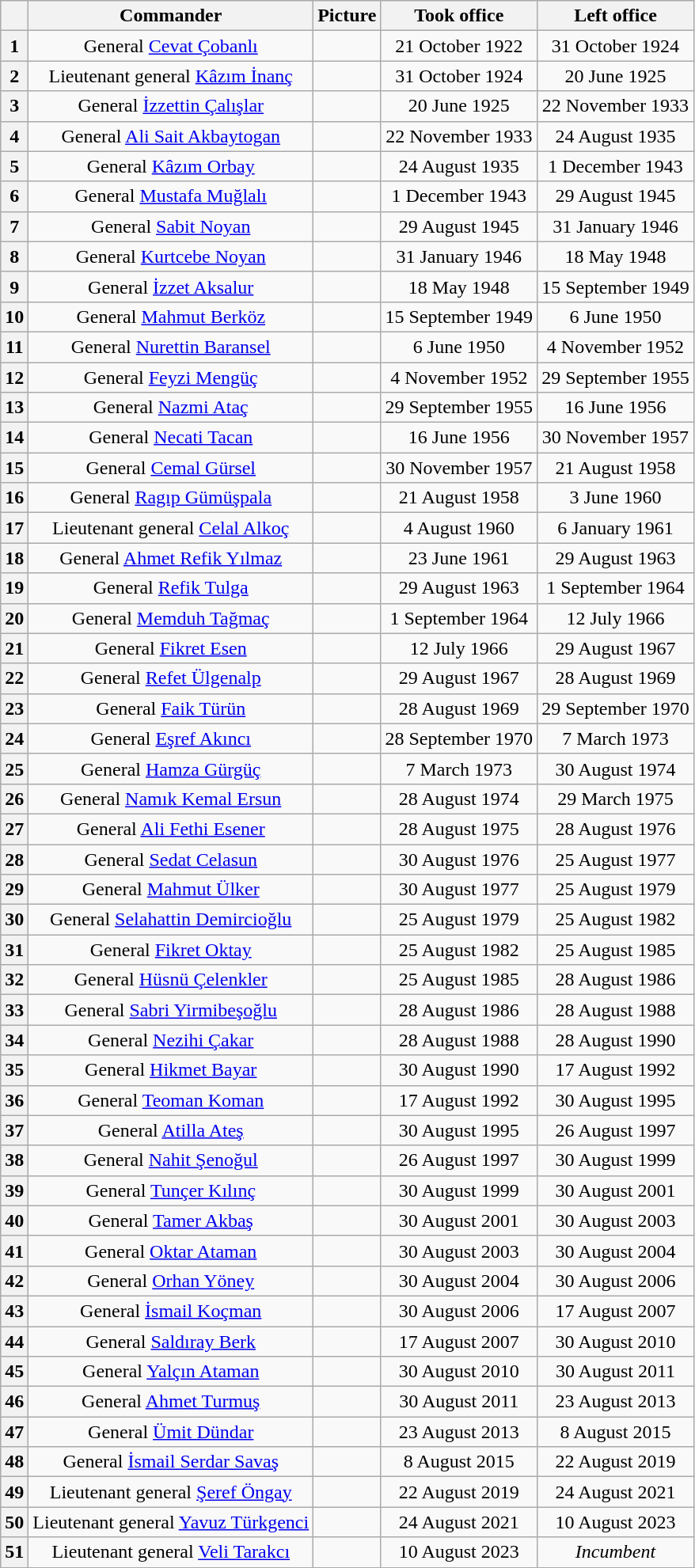<table class="wikitable" style="text-align:center">
<tr>
<th></th>
<th>Commander</th>
<th>Picture</th>
<th>Took office</th>
<th>Left office</th>
</tr>
<tr>
<th>1</th>
<td>General <a href='#'>Cevat Çobanlı</a></td>
<td></td>
<td>21 October 1922</td>
<td>31 October 1924</td>
</tr>
<tr>
<th>2</th>
<td>Lieutenant general <a href='#'>Kâzım İnanç</a></td>
<td></td>
<td>31 October 1924</td>
<td>20 June 1925</td>
</tr>
<tr>
<th>3</th>
<td>General <a href='#'>İzzettin Çalışlar</a></td>
<td></td>
<td>20 June 1925</td>
<td>22 November 1933</td>
</tr>
<tr>
<th>4</th>
<td>General <a href='#'>Ali Sait Akbaytogan</a></td>
<td></td>
<td>22 November 1933</td>
<td>24 August 1935</td>
</tr>
<tr>
<th>5</th>
<td>General <a href='#'>Kâzım Orbay</a></td>
<td></td>
<td>24 August 1935</td>
<td>1 December 1943</td>
</tr>
<tr>
<th>6</th>
<td>General <a href='#'>Mustafa Muğlalı</a></td>
<td></td>
<td>1 December 1943</td>
<td>29 August 1945</td>
</tr>
<tr>
<th>7</th>
<td>General <a href='#'>Sabit Noyan</a></td>
<td></td>
<td>29 August 1945</td>
<td>31 January 1946</td>
</tr>
<tr>
<th>8</th>
<td>General <a href='#'>Kurtcebe Noyan</a></td>
<td></td>
<td>31 January 1946</td>
<td>18 May 1948</td>
</tr>
<tr>
<th>9</th>
<td>General <a href='#'>İzzet Aksalur</a></td>
<td></td>
<td>18 May 1948</td>
<td>15 September 1949</td>
</tr>
<tr>
<th>10</th>
<td>General <a href='#'>Mahmut Berköz</a></td>
<td></td>
<td>15 September 1949</td>
<td>6 June 1950</td>
</tr>
<tr>
<th>11</th>
<td>General <a href='#'>Nurettin Baransel</a></td>
<td></td>
<td>6 June 1950</td>
<td>4 November 1952</td>
</tr>
<tr>
<th>12</th>
<td>General <a href='#'>Feyzi Mengüç</a></td>
<td></td>
<td>4 November 1952</td>
<td>29 September 1955</td>
</tr>
<tr>
<th>13</th>
<td>General <a href='#'>Nazmi Ataç</a></td>
<td></td>
<td>29 September 1955</td>
<td>16 June 1956</td>
</tr>
<tr>
<th>14</th>
<td>General <a href='#'>Necati Tacan</a></td>
<td></td>
<td>16 June 1956</td>
<td>30 November 1957</td>
</tr>
<tr>
<th>15</th>
<td>General <a href='#'>Cemal Gürsel</a></td>
<td></td>
<td>30 November 1957</td>
<td>21 August 1958</td>
</tr>
<tr>
<th>16</th>
<td>General <a href='#'>Ragıp Gümüşpala</a></td>
<td></td>
<td>21 August 1958</td>
<td>3 June 1960</td>
</tr>
<tr>
<th>17</th>
<td>Lieutenant general <a href='#'>Celal Alkoç</a></td>
<td></td>
<td>4 August 1960</td>
<td>6 January 1961</td>
</tr>
<tr>
<th>18</th>
<td>General <a href='#'>Ahmet Refik Yılmaz</a></td>
<td></td>
<td>23 June 1961</td>
<td>29 August 1963</td>
</tr>
<tr>
<th>19</th>
<td>General <a href='#'>Refik Tulga</a></td>
<td></td>
<td>29 August 1963</td>
<td>1 September 1964</td>
</tr>
<tr>
<th>20</th>
<td>General <a href='#'>Memduh Tağmaç</a></td>
<td></td>
<td>1 September 1964</td>
<td>12 July 1966</td>
</tr>
<tr>
<th>21</th>
<td>General <a href='#'>Fikret Esen</a></td>
<td></td>
<td>12 July 1966</td>
<td>29 August 1967</td>
</tr>
<tr>
<th>22</th>
<td>General <a href='#'>Refet Ülgenalp</a></td>
<td></td>
<td>29 August 1967</td>
<td>28 August 1969</td>
</tr>
<tr>
<th>23</th>
<td>General <a href='#'>Faik Türün</a></td>
<td></td>
<td>28 August 1969</td>
<td>29 September 1970</td>
</tr>
<tr>
<th>24</th>
<td>General <a href='#'>Eşref Akıncı</a></td>
<td></td>
<td>28 September 1970</td>
<td>7 March 1973</td>
</tr>
<tr>
<th>25</th>
<td>General <a href='#'>Hamza Gürgüç</a></td>
<td></td>
<td>7 March 1973</td>
<td>30 August 1974</td>
</tr>
<tr>
<th>26</th>
<td>General <a href='#'>Namık Kemal Ersun</a></td>
<td></td>
<td>28 August 1974</td>
<td>29 March 1975</td>
</tr>
<tr>
<th>27</th>
<td>General <a href='#'>Ali Fethi Esener</a></td>
<td></td>
<td>28 August 1975</td>
<td>28 August 1976</td>
</tr>
<tr>
<th>28</th>
<td>General <a href='#'>Sedat Celasun</a></td>
<td></td>
<td>30 August 1976</td>
<td>25 August 1977</td>
</tr>
<tr>
<th>29</th>
<td>General <a href='#'>Mahmut Ülker</a></td>
<td></td>
<td>30 August 1977</td>
<td>25 August 1979</td>
</tr>
<tr>
<th>30</th>
<td>General <a href='#'>Selahattin Demircioğlu</a></td>
<td></td>
<td>25 August 1979</td>
<td>25 August 1982</td>
</tr>
<tr>
<th>31</th>
<td>General <a href='#'>Fikret Oktay</a></td>
<td></td>
<td>25 August 1982</td>
<td>25 August 1985</td>
</tr>
<tr>
<th>32</th>
<td>General <a href='#'>Hüsnü Çelenkler</a></td>
<td></td>
<td>25 August 1985</td>
<td>28 August 1986</td>
</tr>
<tr>
<th>33</th>
<td>General <a href='#'>Sabri Yirmibeşoğlu</a></td>
<td></td>
<td>28 August 1986</td>
<td>28 August 1988</td>
</tr>
<tr>
<th>34</th>
<td>General <a href='#'>Nezihi Çakar</a></td>
<td></td>
<td>28 August 1988</td>
<td>28 August 1990</td>
</tr>
<tr>
<th>35</th>
<td>General <a href='#'>Hikmet Bayar</a></td>
<td></td>
<td>30 August 1990</td>
<td>17 August 1992</td>
</tr>
<tr>
<th>36</th>
<td>General <a href='#'>Teoman Koman</a></td>
<td></td>
<td>17 August 1992</td>
<td>30 August 1995</td>
</tr>
<tr>
<th>37</th>
<td>General <a href='#'>Atilla Ateş</a></td>
<td></td>
<td>30 August 1995</td>
<td>26 August 1997</td>
</tr>
<tr>
<th>38</th>
<td>General <a href='#'>Nahit Şenoğul</a></td>
<td></td>
<td>26 August 1997</td>
<td>30 August 1999</td>
</tr>
<tr>
<th>39</th>
<td>General <a href='#'>Tunçer Kılınç</a></td>
<td></td>
<td>30 August 1999</td>
<td>30 August 2001</td>
</tr>
<tr>
<th>40</th>
<td>General <a href='#'>Tamer Akbaş</a></td>
<td></td>
<td>30 August 2001</td>
<td>30 August 2003</td>
</tr>
<tr>
<th>41</th>
<td>General <a href='#'>Oktar Ataman</a></td>
<td></td>
<td>30 August 2003</td>
<td>30 August 2004</td>
</tr>
<tr>
<th>42</th>
<td>General <a href='#'>Orhan Yöney</a></td>
<td></td>
<td>30 August 2004</td>
<td>30 August 2006</td>
</tr>
<tr>
<th>43</th>
<td>General <a href='#'>İsmail Koçman</a></td>
<td></td>
<td>30 August 2006</td>
<td>17 August 2007</td>
</tr>
<tr>
<th>44</th>
<td>General <a href='#'>Saldıray Berk</a></td>
<td></td>
<td>17 August 2007</td>
<td>30 August 2010</td>
</tr>
<tr>
<th>45</th>
<td>General <a href='#'>Yalçın Ataman</a></td>
<td></td>
<td>30 August 2010</td>
<td>30 August 2011</td>
</tr>
<tr>
<th>46</th>
<td>General <a href='#'>Ahmet Turmuş</a></td>
<td></td>
<td>30 August 2011</td>
<td>23 August 2013</td>
</tr>
<tr>
<th>47</th>
<td>General <a href='#'>Ümit Dündar</a></td>
<td></td>
<td>23 August 2013</td>
<td>8 August 2015</td>
</tr>
<tr>
<th>48</th>
<td>General <a href='#'>İsmail Serdar Savaş</a></td>
<td></td>
<td>8 August 2015</td>
<td>22 August 2019</td>
</tr>
<tr>
<th>49</th>
<td>Lieutenant general <a href='#'>Şeref Öngay</a></td>
<td></td>
<td>22 August 2019</td>
<td>24 August 2021</td>
</tr>
<tr>
<th>50</th>
<td>Lieutenant general <a href='#'>Yavuz Türkgenci</a></td>
<td></td>
<td>24 August 2021</td>
<td>10 August 2023</td>
</tr>
<tr>
<th>51</th>
<td>Lieutenant general <a href='#'>Veli Tarakcı</a></td>
<td></td>
<td>10 August 2023</td>
<td><em>Incumbent</em></td>
</tr>
</table>
